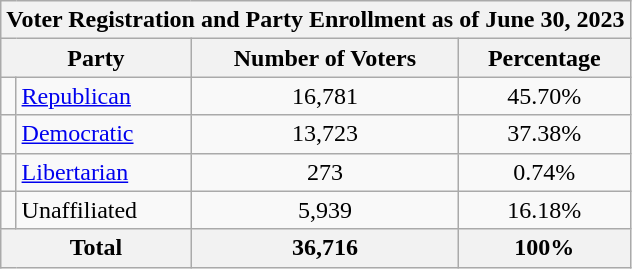<table class=wikitable>
<tr>
<th colspan = 6>Voter Registration and Party Enrollment as of June 30, 2023</th>
</tr>
<tr>
<th colspan = 2>Party</th>
<th>Number of Voters</th>
<th>Percentage</th>
</tr>
<tr>
<td></td>
<td><a href='#'>Republican</a></td>
<td align = center>16,781</td>
<td align = center>45.70%</td>
</tr>
<tr>
<td></td>
<td><a href='#'>Democratic</a></td>
<td align = center>13,723</td>
<td align = center>37.38%</td>
</tr>
<tr>
<td></td>
<td><a href='#'>Libertarian</a></td>
<td align = center>273</td>
<td align = center>0.74%</td>
</tr>
<tr>
<td></td>
<td>Unaffiliated</td>
<td align = center>5,939</td>
<td align = center>16.18%</td>
</tr>
<tr>
<th colspan = 2>Total</th>
<th align = center>36,716</th>
<th align = center>100%</th>
</tr>
</table>
